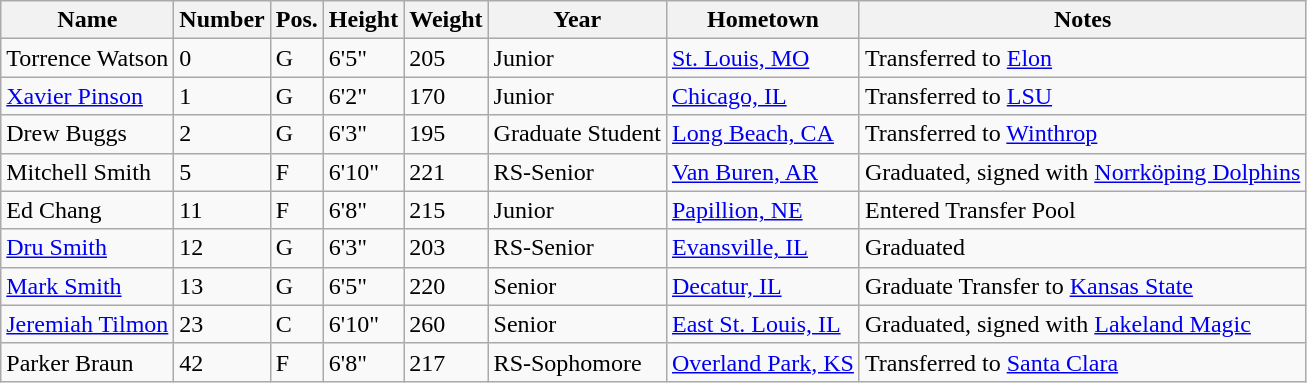<table class="wikitable sortable" border="1">
<tr>
<th>Name</th>
<th>Number</th>
<th>Pos.</th>
<th>Height</th>
<th>Weight</th>
<th>Year</th>
<th>Hometown</th>
<th class="unsortable">Notes</th>
</tr>
<tr>
<td>Torrence Watson</td>
<td>0</td>
<td>G</td>
<td>6'5"</td>
<td>205</td>
<td>Junior</td>
<td><a href='#'>St. Louis, MO</a></td>
<td>Transferred to <a href='#'>Elon</a></td>
</tr>
<tr>
<td><a href='#'>Xavier Pinson</a></td>
<td>1</td>
<td>G</td>
<td>6'2"</td>
<td>170</td>
<td>Junior</td>
<td><a href='#'>Chicago, IL</a></td>
<td>Transferred to <a href='#'>LSU</a></td>
</tr>
<tr>
<td>Drew Buggs</td>
<td>2</td>
<td>G</td>
<td>6'3"</td>
<td>195</td>
<td>Graduate Student</td>
<td><a href='#'>Long Beach, CA</a></td>
<td>Transferred to <a href='#'>Winthrop</a></td>
</tr>
<tr>
<td>Mitchell Smith</td>
<td>5</td>
<td>F</td>
<td>6'10"</td>
<td>221</td>
<td>RS-Senior</td>
<td><a href='#'>Van Buren, AR</a></td>
<td>Graduated, signed with <a href='#'>Norrköping Dolphins</a></td>
</tr>
<tr>
<td>Ed Chang</td>
<td>11</td>
<td>F</td>
<td>6'8"</td>
<td>215</td>
<td>Junior</td>
<td><a href='#'>Papillion, NE</a></td>
<td>Entered Transfer Pool</td>
</tr>
<tr>
<td><a href='#'>Dru Smith</a></td>
<td>12</td>
<td>G</td>
<td>6'3"</td>
<td>203</td>
<td>RS-Senior</td>
<td><a href='#'>Evansville, IL</a></td>
<td>Graduated</td>
</tr>
<tr>
<td><a href='#'>Mark Smith</a></td>
<td>13</td>
<td>G</td>
<td>6'5"</td>
<td>220</td>
<td>Senior</td>
<td><a href='#'>Decatur, IL</a></td>
<td>Graduate Transfer to <a href='#'>Kansas State</a></td>
</tr>
<tr>
<td><a href='#'>Jeremiah Tilmon</a></td>
<td>23</td>
<td>C</td>
<td>6'10"</td>
<td>260</td>
<td>Senior</td>
<td><a href='#'>East St. Louis, IL</a></td>
<td>Graduated, signed with <a href='#'>Lakeland Magic</a></td>
</tr>
<tr>
<td>Parker Braun</td>
<td>42</td>
<td>F</td>
<td>6'8"</td>
<td>217</td>
<td>RS-Sophomore</td>
<td><a href='#'>Overland Park, KS</a></td>
<td>Transferred to <a href='#'>Santa Clara</a></td>
</tr>
</table>
